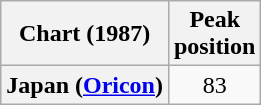<table class="wikitable plainrowheaders" style="text-align:center">
<tr>
<th>Chart (1987)</th>
<th>Peak<br>position</th>
</tr>
<tr>
<th scope="row">Japan (<a href='#'>Oricon</a>)</th>
<td>83</td>
</tr>
</table>
